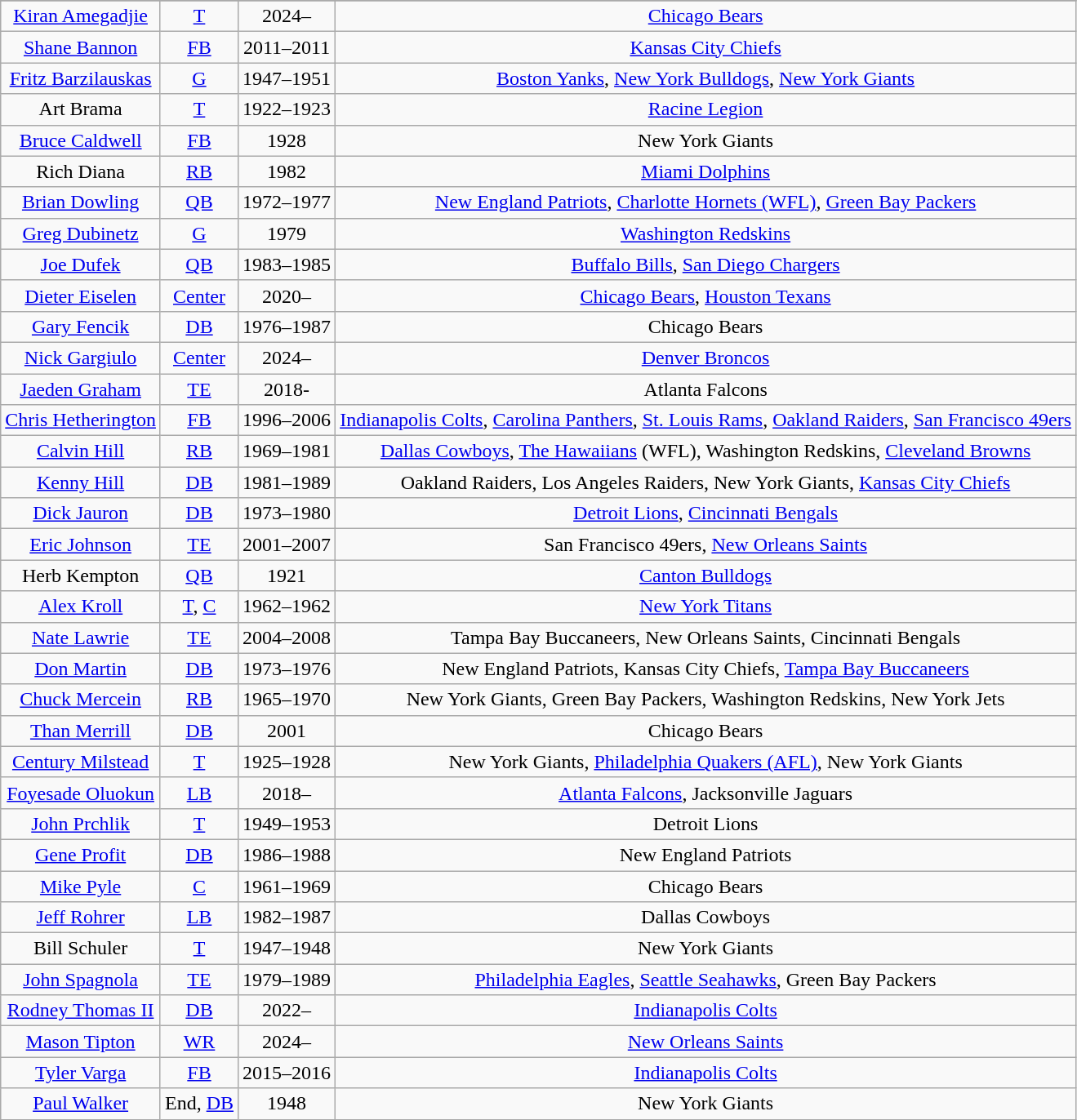<table class="wikitable" style="text-align:center">
<tr>
</tr>
<tr>
<td><a href='#'>Kiran Amegadjie</a></td>
<td><a href='#'>T</a></td>
<td>2024–</td>
<td><a href='#'>Chicago Bears</a></td>
</tr>
<tr>
<td><a href='#'>Shane Bannon</a></td>
<td><a href='#'>FB</a></td>
<td>2011–2011</td>
<td><a href='#'>Kansas City Chiefs</a></td>
</tr>
<tr>
<td><a href='#'>Fritz Barzilauskas</a></td>
<td><a href='#'>G</a></td>
<td>1947–1951</td>
<td><a href='#'>Boston Yanks</a>, <a href='#'>New York Bulldogs</a>, <a href='#'>New York Giants</a></td>
</tr>
<tr>
<td>Art Brama</td>
<td><a href='#'>T</a></td>
<td>1922–1923</td>
<td><a href='#'>Racine Legion</a></td>
</tr>
<tr>
<td><a href='#'>Bruce Caldwell</a></td>
<td><a href='#'>FB</a></td>
<td>1928</td>
<td>New York Giants</td>
</tr>
<tr>
<td>Rich Diana</td>
<td><a href='#'>RB</a></td>
<td>1982</td>
<td><a href='#'>Miami Dolphins</a></td>
</tr>
<tr>
<td><a href='#'>Brian Dowling</a></td>
<td><a href='#'>QB</a></td>
<td>1972–1977</td>
<td><a href='#'>New England Patriots</a>, <a href='#'>Charlotte Hornets (WFL)</a>, <a href='#'>Green Bay Packers</a></td>
</tr>
<tr>
<td><a href='#'>Greg Dubinetz</a></td>
<td><a href='#'>G</a></td>
<td>1979</td>
<td><a href='#'>Washington Redskins</a></td>
</tr>
<tr>
<td><a href='#'>Joe Dufek</a></td>
<td><a href='#'>QB</a></td>
<td>1983–1985</td>
<td><a href='#'>Buffalo Bills</a>, <a href='#'>San Diego Chargers</a></td>
</tr>
<tr>
<td><a href='#'>Dieter Eiselen</a></td>
<td><a href='#'>Center</a></td>
<td>2020–</td>
<td><a href='#'>Chicago Bears</a>, <a href='#'>Houston Texans</a></td>
</tr>
<tr>
<td><a href='#'>Gary Fencik</a></td>
<td><a href='#'>DB</a></td>
<td>1976–1987</td>
<td>Chicago Bears</td>
</tr>
<tr>
<td><a href='#'>Nick Gargiulo</a></td>
<td><a href='#'>Center</a></td>
<td>2024–</td>
<td><a href='#'>Denver Broncos</a></td>
</tr>
<tr>
<td><a href='#'>Jaeden Graham</a></td>
<td><a href='#'>TE</a></td>
<td>2018-</td>
<td>Atlanta Falcons</td>
</tr>
<tr>
<td><a href='#'>Chris Hetherington</a></td>
<td><a href='#'>FB</a></td>
<td>1996–2006</td>
<td><a href='#'>Indianapolis Colts</a>, <a href='#'>Carolina Panthers</a>, <a href='#'>St. Louis Rams</a>, <a href='#'>Oakland Raiders</a>, <a href='#'>San Francisco 49ers</a></td>
</tr>
<tr>
<td><a href='#'>Calvin Hill</a></td>
<td><a href='#'>RB</a></td>
<td>1969–1981</td>
<td><a href='#'>Dallas Cowboys</a>, <a href='#'>The Hawaiians</a> (WFL), Washington Redskins, <a href='#'>Cleveland Browns</a></td>
</tr>
<tr>
<td><a href='#'>Kenny Hill</a></td>
<td><a href='#'>DB</a></td>
<td>1981–1989</td>
<td>Oakland Raiders, Los Angeles Raiders, New York Giants, <a href='#'>Kansas City Chiefs</a></td>
</tr>
<tr>
<td><a href='#'>Dick Jauron</a></td>
<td><a href='#'>DB</a></td>
<td>1973–1980</td>
<td><a href='#'>Detroit Lions</a>, <a href='#'>Cincinnati Bengals</a></td>
</tr>
<tr>
<td><a href='#'>Eric Johnson</a></td>
<td><a href='#'>TE</a></td>
<td>2001–2007</td>
<td>San Francisco 49ers, <a href='#'>New Orleans Saints</a></td>
</tr>
<tr>
<td>Herb Kempton</td>
<td><a href='#'>QB</a></td>
<td>1921</td>
<td><a href='#'>Canton Bulldogs</a></td>
</tr>
<tr>
<td><a href='#'>Alex Kroll</a></td>
<td><a href='#'>T</a>, <a href='#'>C</a></td>
<td>1962–1962</td>
<td><a href='#'>New York Titans</a></td>
</tr>
<tr>
<td><a href='#'>Nate Lawrie</a></td>
<td><a href='#'>TE</a></td>
<td>2004–2008</td>
<td>Tampa Bay Buccaneers, New Orleans Saints, Cincinnati Bengals</td>
</tr>
<tr>
<td><a href='#'>Don Martin</a></td>
<td><a href='#'>DB</a></td>
<td>1973–1976</td>
<td>New England Patriots, Kansas City Chiefs, <a href='#'>Tampa Bay Buccaneers</a></td>
</tr>
<tr>
<td><a href='#'>Chuck Mercein</a></td>
<td><a href='#'>RB</a></td>
<td>1965–1970</td>
<td>New York Giants, Green Bay Packers, Washington Redskins, New York Jets</td>
</tr>
<tr>
<td><a href='#'>Than Merrill</a></td>
<td><a href='#'>DB</a></td>
<td>2001</td>
<td>Chicago Bears</td>
</tr>
<tr>
<td><a href='#'>Century Milstead</a></td>
<td><a href='#'>T</a></td>
<td>1925–1928</td>
<td>New York Giants, <a href='#'>Philadelphia Quakers (AFL)</a>, New York Giants</td>
</tr>
<tr>
<td><a href='#'>Foyesade Oluokun</a></td>
<td><a href='#'>LB</a></td>
<td>2018–</td>
<td><a href='#'>Atlanta Falcons</a>, Jacksonville Jaguars</td>
</tr>
<tr>
<td><a href='#'>John Prchlik</a></td>
<td><a href='#'>T</a></td>
<td>1949–1953</td>
<td>Detroit Lions</td>
</tr>
<tr>
<td><a href='#'>Gene Profit</a></td>
<td><a href='#'>DB</a></td>
<td>1986–1988</td>
<td>New England Patriots</td>
</tr>
<tr>
<td><a href='#'>Mike Pyle</a></td>
<td><a href='#'>C</a></td>
<td>1961–1969</td>
<td>Chicago Bears</td>
</tr>
<tr>
<td><a href='#'>Jeff Rohrer</a></td>
<td><a href='#'>LB</a></td>
<td>1982–1987</td>
<td>Dallas Cowboys</td>
</tr>
<tr>
<td>Bill Schuler</td>
<td><a href='#'>T</a></td>
<td>1947–1948</td>
<td>New York Giants</td>
</tr>
<tr>
<td><a href='#'>John Spagnola</a></td>
<td><a href='#'>TE</a></td>
<td>1979–1989</td>
<td><a href='#'>Philadelphia Eagles</a>, <a href='#'>Seattle Seahawks</a>, Green Bay Packers</td>
</tr>
<tr>
<td><a href='#'>Rodney Thomas II</a></td>
<td><a href='#'>DB</a></td>
<td>2022–</td>
<td><a href='#'>Indianapolis Colts</a></td>
</tr>
<tr>
<td><a href='#'>Mason Tipton</a></td>
<td><a href='#'>WR</a></td>
<td>2024–</td>
<td><a href='#'>New Orleans Saints</a></td>
</tr>
<tr>
<td><a href='#'>Tyler Varga</a></td>
<td><a href='#'>FB</a></td>
<td>2015–2016</td>
<td><a href='#'>Indianapolis Colts</a></td>
</tr>
<tr>
<td><a href='#'>Paul Walker</a></td>
<td>End, <a href='#'>DB</a></td>
<td>1948</td>
<td>New York Giants</td>
</tr>
</table>
